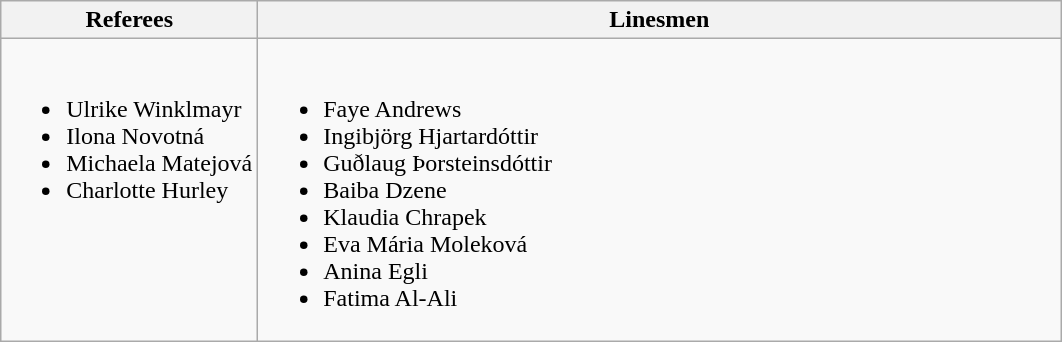<table class="wikitable">
<tr>
<th>Referees</th>
<th>Linesmen</th>
</tr>
<tr style="vertical-align:top">
<td><br><ul><li> Ulrike Winklmayr</li><li> Ilona Novotná</li><li> Michaela Matejová</li><li> Charlotte Hurley</li></ul></td>
<td style="width:33em"><br><ul><li> Faye Andrews</li><li> Ingibjörg Hjartardóttir</li><li> Guðlaug Þorsteinsdóttir</li><li> Baiba Dzene</li><li> Klaudia Chrapek</li><li> Eva Mária Moleková</li><li> Anina Egli</li><li> Fatima Al-Ali</li></ul></td>
</tr>
</table>
